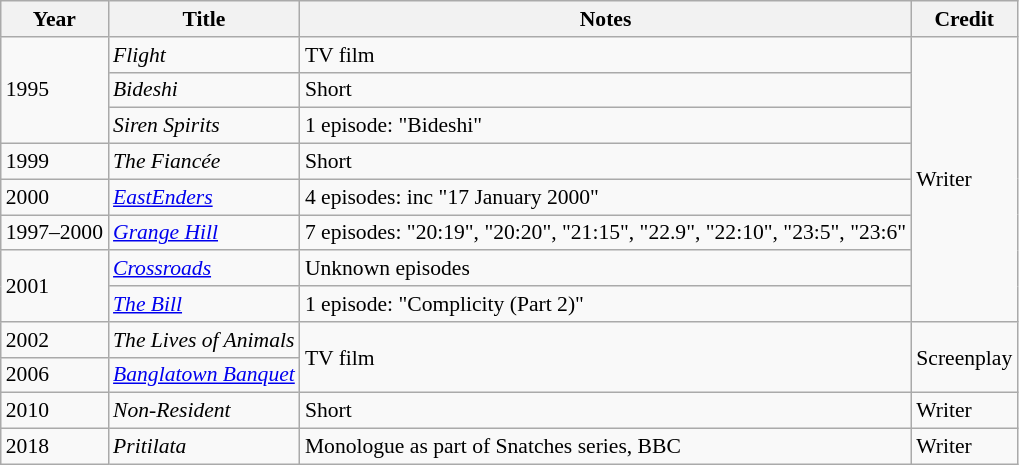<table class="wikitable" style="font-size: 90%;">
<tr>
<th>Year</th>
<th>Title</th>
<th>Notes</th>
<th>Credit</th>
</tr>
<tr>
<td rowspan="3">1995</td>
<td><em>Flight</em></td>
<td>TV film</td>
<td rowspan="8">Writer</td>
</tr>
<tr>
<td><em>Bideshi</em></td>
<td>Short</td>
</tr>
<tr>
<td><em>Siren Spirits</em></td>
<td>1 episode: "Bideshi"</td>
</tr>
<tr>
<td rowspan="1">1999</td>
<td><em>The Fiancée</em></td>
<td>Short</td>
</tr>
<tr>
<td rowspan="1">2000</td>
<td><em><a href='#'>EastEnders</a></em></td>
<td>4 episodes: inc "17 January 2000"</td>
</tr>
<tr>
<td>1997–2000</td>
<td><em><a href='#'>Grange Hill</a></em></td>
<td>7 episodes: "20:19", "20:20", "21:15", "22.9", "22:10", "23:5", "23:6"</td>
</tr>
<tr>
<td rowspan="2">2001</td>
<td><em><a href='#'>Crossroads</a></em></td>
<td>Unknown episodes</td>
</tr>
<tr>
<td><em><a href='#'>The Bill</a></em></td>
<td>1 episode: "Complicity (Part 2)"</td>
</tr>
<tr>
<td rowspan="1">2002</td>
<td><em>The Lives of Animals</em></td>
<td rowspan="2">TV film</td>
<td rowspan="2">Screenplay</td>
</tr>
<tr>
<td rowspan="1">2006</td>
<td><em><a href='#'>Banglatown Banquet</a></em></td>
</tr>
<tr>
<td rowspan="1">2010</td>
<td><em>Non-Resident</em></td>
<td>Short</td>
<td>Writer</td>
</tr>
<tr>
<td rowspan="1">2018</td>
<td><em>Pritilata</em></td>
<td>Monologue as part of Snatches series, BBC</td>
<td>Writer</td>
</tr>
</table>
